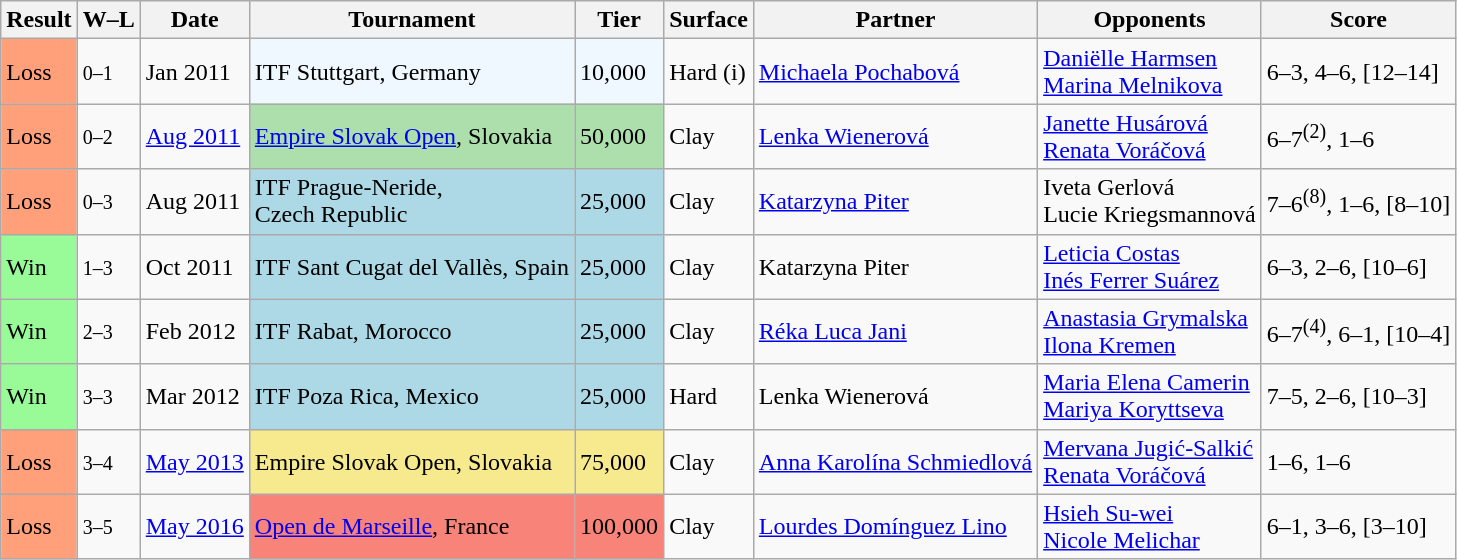<table class="sortable wikitable">
<tr>
<th>Result</th>
<th class="unsortable">W–L</th>
<th>Date</th>
<th>Tournament</th>
<th>Tier</th>
<th>Surface</th>
<th>Partner</th>
<th>Opponents</th>
<th class="unsortable">Score</th>
</tr>
<tr>
<td style="background:#ffa07a;">Loss</td>
<td><small>0–1</small></td>
<td>Jan 2011</td>
<td style="background:#f0f8ff;">ITF Stuttgart, Germany</td>
<td style="background:#f0f8ff;">10,000</td>
<td>Hard (i)</td>
<td> <a href='#'>Michaela Pochabová</a></td>
<td> <a href='#'>Daniëlle Harmsen</a> <br>  <a href='#'>Marina Melnikova</a></td>
<td>6–3, 4–6, [12–14]</td>
</tr>
<tr>
<td style="background:#ffa07a;">Loss</td>
<td><small>0–2</small></td>
<td><a href='#'>Aug 2011</a></td>
<td style="background:#addfad;"><a href='#'>Empire Slovak Open</a>, Slovakia</td>
<td style="background:#addfad;">50,000</td>
<td>Clay</td>
<td> <a href='#'>Lenka Wienerová</a></td>
<td> <a href='#'>Janette Husárová</a> <br>  <a href='#'>Renata Voráčová</a></td>
<td>6–7<sup>(2)</sup>, 1–6</td>
</tr>
<tr>
<td style="background:#ffa07a;">Loss</td>
<td><small>0–3</small></td>
<td>Aug 2011</td>
<td style="background:lightblue;">ITF Prague-Neride, <br>Czech Republic</td>
<td style="background:lightblue;">25,000</td>
<td>Clay</td>
<td> <a href='#'>Katarzyna Piter</a></td>
<td> Iveta Gerlová <br>  Lucie Kriegsmannová</td>
<td>7–6<sup>(8)</sup>, 1–6, [8–10]</td>
</tr>
<tr>
<td style="background:#98fb98;">Win</td>
<td><small>1–3</small></td>
<td>Oct 2011</td>
<td style="background:lightblue;">ITF Sant Cugat del Vallès, Spain</td>
<td style="background:lightblue;">25,000</td>
<td>Clay</td>
<td> Katarzyna Piter</td>
<td> <a href='#'>Leticia Costas</a> <br>  <a href='#'>Inés Ferrer Suárez</a></td>
<td>6–3, 2–6, [10–6]</td>
</tr>
<tr>
<td style="background:#98fb98;">Win</td>
<td><small>2–3</small></td>
<td>Feb 2012</td>
<td style="background:lightblue;">ITF Rabat, Morocco</td>
<td style="background:lightblue;">25,000</td>
<td>Clay</td>
<td> <a href='#'>Réka Luca Jani</a></td>
<td> <a href='#'>Anastasia Grymalska</a> <br>  <a href='#'>Ilona Kremen</a></td>
<td>6–7<sup>(4)</sup>, 6–1, [10–4]</td>
</tr>
<tr>
<td style="background:#98fb98;">Win</td>
<td><small>3–3</small></td>
<td>Mar 2012</td>
<td style="background:lightblue;">ITF Poza Rica, Mexico</td>
<td style="background:lightblue;">25,000</td>
<td>Hard</td>
<td> Lenka Wienerová</td>
<td> <a href='#'>Maria Elena Camerin</a> <br>  <a href='#'>Mariya Koryttseva</a></td>
<td>7–5, 2–6, [10–3]</td>
</tr>
<tr>
<td style="background:#ffa07a;">Loss</td>
<td><small>3–4</small></td>
<td><a href='#'>May 2013</a></td>
<td style="background:#f7e98e;">Empire Slovak Open, Slovakia</td>
<td style="background:#f7e98e;">75,000</td>
<td>Clay</td>
<td> <a href='#'>Anna Karolína Schmiedlová</a></td>
<td> <a href='#'>Mervana Jugić-Salkić</a> <br>  <a href='#'>Renata Voráčová</a></td>
<td>1–6, 1–6</td>
</tr>
<tr>
<td style="background:#ffa07a;">Loss</td>
<td><small>3–5</small></td>
<td><a href='#'>May 2016</a></td>
<td style="background:#f88379;"><a href='#'>Open de Marseille</a>, France</td>
<td style="background:#f88379;">100,000</td>
<td>Clay</td>
<td> <a href='#'>Lourdes Domínguez Lino</a></td>
<td> <a href='#'>Hsieh Su-wei</a> <br>  <a href='#'>Nicole Melichar</a></td>
<td>6–1, 3–6, [3–10]</td>
</tr>
</table>
